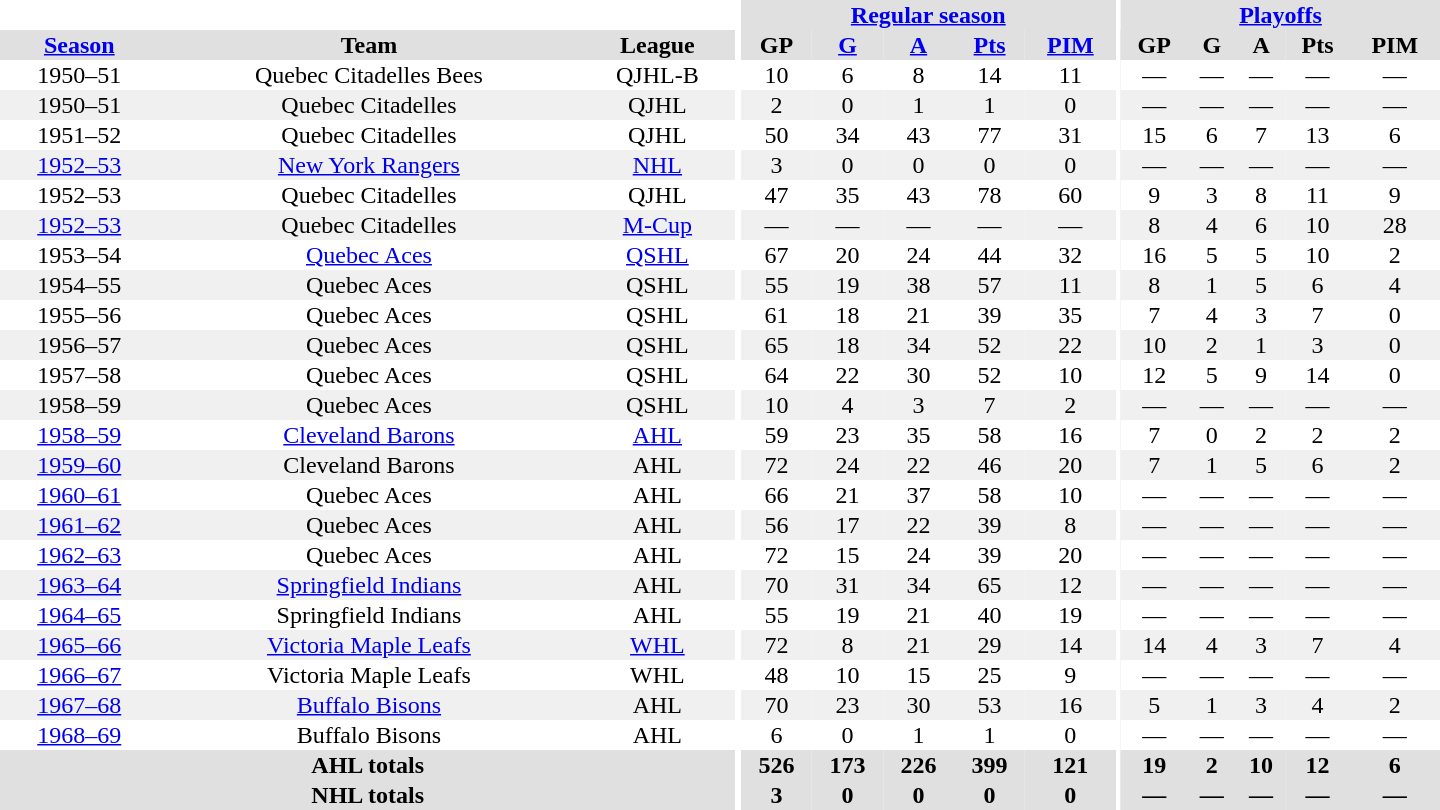<table border="0" cellpadding="1" cellspacing="0" style="text-align:center; width:60em">
<tr bgcolor="#e0e0e0">
<th colspan="3" bgcolor="#ffffff"></th>
<th rowspan="100" bgcolor="#ffffff"></th>
<th colspan="5"><a href='#'>Regular season</a></th>
<th rowspan="100" bgcolor="#ffffff"></th>
<th colspan="5"><a href='#'>Playoffs</a></th>
</tr>
<tr bgcolor="#e0e0e0">
<th><a href='#'>Season</a></th>
<th>Team</th>
<th>League</th>
<th>GP</th>
<th><a href='#'>G</a></th>
<th><a href='#'>A</a></th>
<th><a href='#'>Pts</a></th>
<th><a href='#'>PIM</a></th>
<th>GP</th>
<th>G</th>
<th>A</th>
<th>Pts</th>
<th>PIM</th>
</tr>
<tr>
<td>1950–51</td>
<td>Quebec Citadelles Bees</td>
<td>QJHL-B</td>
<td>10</td>
<td>6</td>
<td>8</td>
<td>14</td>
<td>11</td>
<td>—</td>
<td>—</td>
<td>—</td>
<td>—</td>
<td>—</td>
</tr>
<tr bgcolor="#f0f0f0">
<td>1950–51</td>
<td>Quebec Citadelles</td>
<td>QJHL</td>
<td>2</td>
<td>0</td>
<td>1</td>
<td>1</td>
<td>0</td>
<td>—</td>
<td>—</td>
<td>—</td>
<td>—</td>
<td>—</td>
</tr>
<tr>
<td>1951–52</td>
<td>Quebec Citadelles</td>
<td>QJHL</td>
<td>50</td>
<td>34</td>
<td>43</td>
<td>77</td>
<td>31</td>
<td>15</td>
<td>6</td>
<td>7</td>
<td>13</td>
<td>6</td>
</tr>
<tr bgcolor="#f0f0f0">
<td><a href='#'>1952–53</a></td>
<td><a href='#'>New York Rangers</a></td>
<td><a href='#'>NHL</a></td>
<td>3</td>
<td>0</td>
<td>0</td>
<td>0</td>
<td>0</td>
<td>—</td>
<td>—</td>
<td>—</td>
<td>—</td>
<td>—</td>
</tr>
<tr>
<td>1952–53</td>
<td>Quebec Citadelles</td>
<td>QJHL</td>
<td>47</td>
<td>35</td>
<td>43</td>
<td>78</td>
<td>60</td>
<td>9</td>
<td>3</td>
<td>8</td>
<td>11</td>
<td>9</td>
</tr>
<tr bgcolor="#f0f0f0">
<td><a href='#'>1952–53</a></td>
<td>Quebec Citadelles</td>
<td><a href='#'>M-Cup</a></td>
<td>—</td>
<td>—</td>
<td>—</td>
<td>—</td>
<td>—</td>
<td>8</td>
<td>4</td>
<td>6</td>
<td>10</td>
<td>28</td>
</tr>
<tr>
<td>1953–54</td>
<td><a href='#'>Quebec Aces</a></td>
<td><a href='#'>QSHL</a></td>
<td>67</td>
<td>20</td>
<td>24</td>
<td>44</td>
<td>32</td>
<td>16</td>
<td>5</td>
<td>5</td>
<td>10</td>
<td>2</td>
</tr>
<tr bgcolor="#f0f0f0">
<td>1954–55</td>
<td>Quebec Aces</td>
<td>QSHL</td>
<td>55</td>
<td>19</td>
<td>38</td>
<td>57</td>
<td>11</td>
<td>8</td>
<td>1</td>
<td>5</td>
<td>6</td>
<td>4</td>
</tr>
<tr>
<td>1955–56</td>
<td>Quebec Aces</td>
<td>QSHL</td>
<td>61</td>
<td>18</td>
<td>21</td>
<td>39</td>
<td>35</td>
<td>7</td>
<td>4</td>
<td>3</td>
<td>7</td>
<td>0</td>
</tr>
<tr bgcolor="#f0f0f0">
<td>1956–57</td>
<td>Quebec Aces</td>
<td>QSHL</td>
<td>65</td>
<td>18</td>
<td>34</td>
<td>52</td>
<td>22</td>
<td>10</td>
<td>2</td>
<td>1</td>
<td>3</td>
<td>0</td>
</tr>
<tr>
<td>1957–58</td>
<td>Quebec Aces</td>
<td>QSHL</td>
<td>64</td>
<td>22</td>
<td>30</td>
<td>52</td>
<td>10</td>
<td>12</td>
<td>5</td>
<td>9</td>
<td>14</td>
<td>0</td>
</tr>
<tr bgcolor="#f0f0f0">
<td>1958–59</td>
<td>Quebec Aces</td>
<td>QSHL</td>
<td>10</td>
<td>4</td>
<td>3</td>
<td>7</td>
<td>2</td>
<td>—</td>
<td>—</td>
<td>—</td>
<td>—</td>
<td>—</td>
</tr>
<tr>
<td><a href='#'>1958–59</a></td>
<td><a href='#'>Cleveland Barons</a></td>
<td><a href='#'>AHL</a></td>
<td>59</td>
<td>23</td>
<td>35</td>
<td>58</td>
<td>16</td>
<td>7</td>
<td>0</td>
<td>2</td>
<td>2</td>
<td>2</td>
</tr>
<tr bgcolor="#f0f0f0">
<td><a href='#'>1959–60</a></td>
<td>Cleveland Barons</td>
<td>AHL</td>
<td>72</td>
<td>24</td>
<td>22</td>
<td>46</td>
<td>20</td>
<td>7</td>
<td>1</td>
<td>5</td>
<td>6</td>
<td>2</td>
</tr>
<tr>
<td><a href='#'>1960–61</a></td>
<td>Quebec Aces</td>
<td>AHL</td>
<td>66</td>
<td>21</td>
<td>37</td>
<td>58</td>
<td>10</td>
<td>—</td>
<td>—</td>
<td>—</td>
<td>—</td>
<td>—</td>
</tr>
<tr bgcolor="#f0f0f0">
<td><a href='#'>1961–62</a></td>
<td>Quebec Aces</td>
<td>AHL</td>
<td>56</td>
<td>17</td>
<td>22</td>
<td>39</td>
<td>8</td>
<td>—</td>
<td>—</td>
<td>—</td>
<td>—</td>
<td>—</td>
</tr>
<tr>
<td><a href='#'>1962–63</a></td>
<td>Quebec Aces</td>
<td>AHL</td>
<td>72</td>
<td>15</td>
<td>24</td>
<td>39</td>
<td>20</td>
<td>—</td>
<td>—</td>
<td>—</td>
<td>—</td>
<td>—</td>
</tr>
<tr bgcolor="#f0f0f0">
<td><a href='#'>1963–64</a></td>
<td><a href='#'>Springfield Indians</a></td>
<td>AHL</td>
<td>70</td>
<td>31</td>
<td>34</td>
<td>65</td>
<td>12</td>
<td>—</td>
<td>—</td>
<td>—</td>
<td>—</td>
<td>—</td>
</tr>
<tr>
<td><a href='#'>1964–65</a></td>
<td>Springfield Indians</td>
<td>AHL</td>
<td>55</td>
<td>19</td>
<td>21</td>
<td>40</td>
<td>19</td>
<td>—</td>
<td>—</td>
<td>—</td>
<td>—</td>
<td>—</td>
</tr>
<tr bgcolor="#f0f0f0">
<td><a href='#'>1965–66</a></td>
<td><a href='#'>Victoria Maple Leafs</a></td>
<td><a href='#'>WHL</a></td>
<td>72</td>
<td>8</td>
<td>21</td>
<td>29</td>
<td>14</td>
<td>14</td>
<td>4</td>
<td>3</td>
<td>7</td>
<td>4</td>
</tr>
<tr>
<td><a href='#'>1966–67</a></td>
<td>Victoria Maple Leafs</td>
<td>WHL</td>
<td>48</td>
<td>10</td>
<td>15</td>
<td>25</td>
<td>9</td>
<td>—</td>
<td>—</td>
<td>—</td>
<td>—</td>
<td>—</td>
</tr>
<tr bgcolor="#f0f0f0">
<td><a href='#'>1967–68</a></td>
<td><a href='#'>Buffalo Bisons</a></td>
<td>AHL</td>
<td>70</td>
<td>23</td>
<td>30</td>
<td>53</td>
<td>16</td>
<td>5</td>
<td>1</td>
<td>3</td>
<td>4</td>
<td>2</td>
</tr>
<tr>
<td><a href='#'>1968–69</a></td>
<td>Buffalo Bisons</td>
<td>AHL</td>
<td>6</td>
<td>0</td>
<td>1</td>
<td>1</td>
<td>0</td>
<td>—</td>
<td>—</td>
<td>—</td>
<td>—</td>
<td>—</td>
</tr>
<tr bgcolor="#e0e0e0">
<th colspan="3">AHL totals</th>
<th>526</th>
<th>173</th>
<th>226</th>
<th>399</th>
<th>121</th>
<th>19</th>
<th>2</th>
<th>10</th>
<th>12</th>
<th>6</th>
</tr>
<tr bgcolor="#e0e0e0">
<th colspan="3">NHL totals</th>
<th>3</th>
<th>0</th>
<th>0</th>
<th>0</th>
<th>0</th>
<th>—</th>
<th>—</th>
<th>—</th>
<th>—</th>
<th>—</th>
</tr>
</table>
